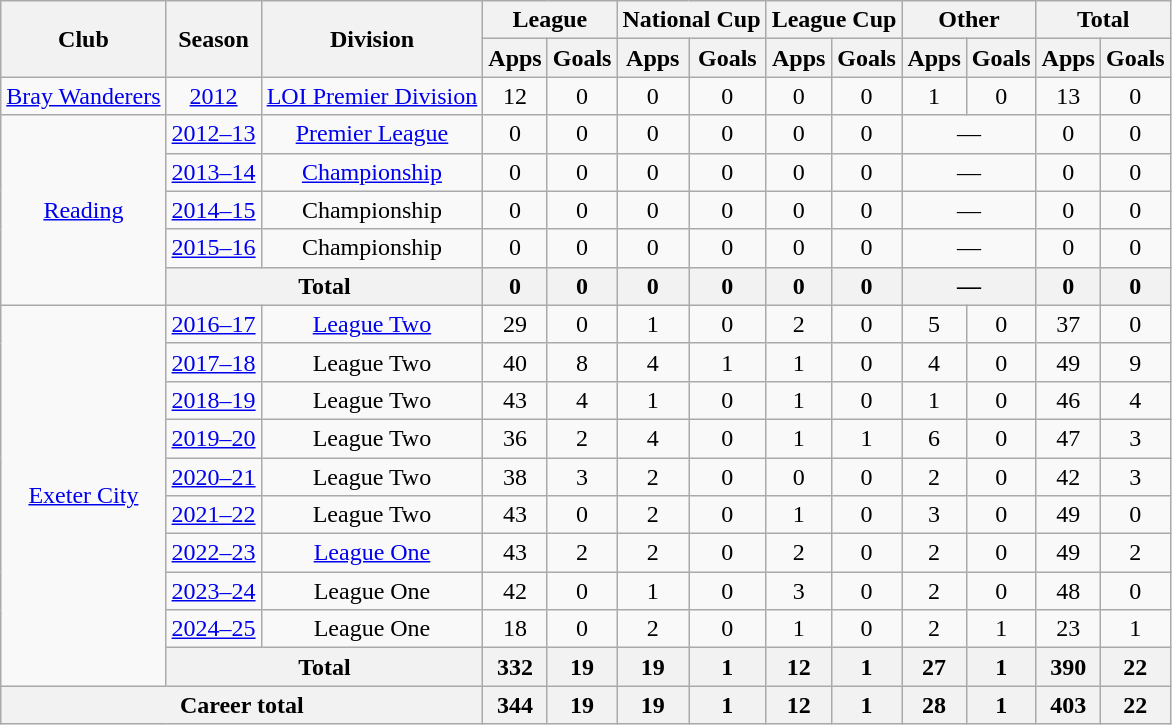<table class=wikitable style=text-align:center>
<tr>
<th rowspan=2>Club</th>
<th rowspan=2>Season</th>
<th rowspan=2>Division</th>
<th colspan=2>League</th>
<th colspan=2>National Cup</th>
<th colspan=2>League Cup</th>
<th colspan=2>Other</th>
<th colspan=2>Total</th>
</tr>
<tr>
<th>Apps</th>
<th>Goals</th>
<th>Apps</th>
<th>Goals</th>
<th>Apps</th>
<th>Goals</th>
<th>Apps</th>
<th>Goals</th>
<th>Apps</th>
<th>Goals</th>
</tr>
<tr>
<td><a href='#'>Bray Wanderers</a></td>
<td><a href='#'>2012</a></td>
<td><a href='#'>LOI Premier Division</a></td>
<td>12</td>
<td>0</td>
<td>0</td>
<td>0</td>
<td>0</td>
<td>0</td>
<td>1</td>
<td>0</td>
<td>13</td>
<td>0</td>
</tr>
<tr>
<td rowspan=5><a href='#'>Reading</a></td>
<td><a href='#'>2012–13</a></td>
<td><a href='#'>Premier League</a></td>
<td>0</td>
<td>0</td>
<td>0</td>
<td>0</td>
<td>0</td>
<td>0</td>
<td colspan=2>—</td>
<td>0</td>
<td>0</td>
</tr>
<tr>
<td><a href='#'>2013–14</a></td>
<td><a href='#'>Championship</a></td>
<td>0</td>
<td>0</td>
<td>0</td>
<td>0</td>
<td>0</td>
<td>0</td>
<td colspan=2>—</td>
<td>0</td>
<td>0</td>
</tr>
<tr>
<td><a href='#'>2014–15</a></td>
<td>Championship</td>
<td>0</td>
<td>0</td>
<td>0</td>
<td>0</td>
<td>0</td>
<td>0</td>
<td colspan=2>—</td>
<td>0</td>
<td>0</td>
</tr>
<tr>
<td><a href='#'>2015–16</a></td>
<td>Championship</td>
<td>0</td>
<td>0</td>
<td>0</td>
<td>0</td>
<td>0</td>
<td>0</td>
<td colspan=2>—</td>
<td>0</td>
<td>0</td>
</tr>
<tr>
<th colspan=2>Total</th>
<th>0</th>
<th>0</th>
<th>0</th>
<th>0</th>
<th>0</th>
<th>0</th>
<th colspan=2>—</th>
<th>0</th>
<th>0</th>
</tr>
<tr>
<td rowspan=10><a href='#'>Exeter City</a></td>
<td><a href='#'>2016–17</a></td>
<td><a href='#'>League Two</a></td>
<td>29</td>
<td>0</td>
<td>1</td>
<td>0</td>
<td>2</td>
<td>0</td>
<td>5</td>
<td>0</td>
<td>37</td>
<td>0</td>
</tr>
<tr>
<td><a href='#'>2017–18</a></td>
<td>League Two</td>
<td>40</td>
<td>8</td>
<td>4</td>
<td>1</td>
<td>1</td>
<td>0</td>
<td>4</td>
<td>0</td>
<td>49</td>
<td>9</td>
</tr>
<tr>
<td><a href='#'>2018–19</a></td>
<td>League Two</td>
<td>43</td>
<td>4</td>
<td>1</td>
<td>0</td>
<td>1</td>
<td>0</td>
<td>1</td>
<td>0</td>
<td>46</td>
<td>4</td>
</tr>
<tr>
<td><a href='#'>2019–20</a></td>
<td>League Two</td>
<td>36</td>
<td>2</td>
<td>4</td>
<td>0</td>
<td>1</td>
<td>1</td>
<td>6</td>
<td>0</td>
<td>47</td>
<td>3</td>
</tr>
<tr>
<td><a href='#'>2020–21</a></td>
<td>League Two</td>
<td>38</td>
<td>3</td>
<td>2</td>
<td>0</td>
<td>0</td>
<td>0</td>
<td>2</td>
<td>0</td>
<td>42</td>
<td>3</td>
</tr>
<tr>
<td><a href='#'>2021–22</a></td>
<td>League Two</td>
<td>43</td>
<td>0</td>
<td>2</td>
<td>0</td>
<td>1</td>
<td>0</td>
<td>3</td>
<td>0</td>
<td>49</td>
<td>0</td>
</tr>
<tr>
<td><a href='#'>2022–23</a></td>
<td><a href='#'>League One</a></td>
<td>43</td>
<td>2</td>
<td>2</td>
<td>0</td>
<td>2</td>
<td>0</td>
<td>2</td>
<td>0</td>
<td>49</td>
<td>2</td>
</tr>
<tr>
<td><a href='#'>2023–24</a></td>
<td>League One</td>
<td>42</td>
<td>0</td>
<td>1</td>
<td>0</td>
<td>3</td>
<td>0</td>
<td>2</td>
<td>0</td>
<td>48</td>
<td>0</td>
</tr>
<tr>
<td><a href='#'>2024–25</a></td>
<td>League One</td>
<td>18</td>
<td>0</td>
<td>2</td>
<td>0</td>
<td>1</td>
<td>0</td>
<td>2</td>
<td>1</td>
<td>23</td>
<td>1</td>
</tr>
<tr>
<th colspan=2>Total</th>
<th>332</th>
<th>19</th>
<th>19</th>
<th>1</th>
<th>12</th>
<th>1</th>
<th>27</th>
<th>1</th>
<th>390</th>
<th>22</th>
</tr>
<tr>
<th colspan=3>Career total</th>
<th>344</th>
<th>19</th>
<th>19</th>
<th>1</th>
<th>12</th>
<th>1</th>
<th>28</th>
<th>1</th>
<th>403</th>
<th>22</th>
</tr>
</table>
